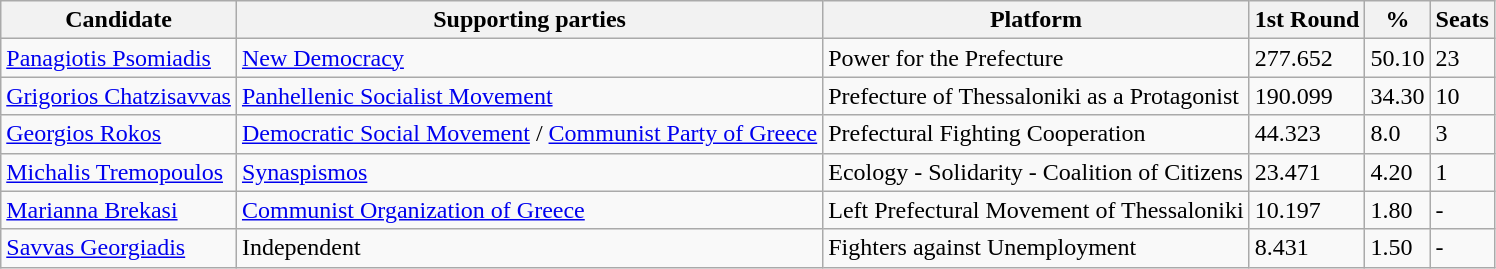<table class="wikitable">
<tr>
<th>Candidate</th>
<th>Supporting parties</th>
<th>Platform</th>
<th>1st Round</th>
<th>%</th>
<th>Seats</th>
</tr>
<tr>
<td><a href='#'>Panagiotis Psomiadis</a></td>
<td><a href='#'>New Democracy</a></td>
<td>Power for the Prefecture</td>
<td>277.652</td>
<td>50.10</td>
<td>23</td>
</tr>
<tr>
<td><a href='#'>Grigorios Chatzisavvas</a></td>
<td><a href='#'>Panhellenic Socialist Movement</a></td>
<td>Prefecture of Thessaloniki as a Protagonist</td>
<td>190.099</td>
<td>34.30</td>
<td>10</td>
</tr>
<tr>
<td><a href='#'>Georgios Rokos</a></td>
<td><a href='#'>Democratic Social Movement</a> / <a href='#'>Communist Party of Greece</a></td>
<td>Prefectural Fighting Cooperation</td>
<td>44.323</td>
<td>8.0</td>
<td>3</td>
</tr>
<tr>
<td><a href='#'>Michalis Tremopoulos</a></td>
<td><a href='#'>Synaspismos</a></td>
<td>Ecology - Solidarity - Coalition of Citizens</td>
<td>23.471</td>
<td>4.20</td>
<td>1</td>
</tr>
<tr>
<td><a href='#'>Marianna Brekasi</a></td>
<td><a href='#'>Communist Organization of Greece</a></td>
<td>Left Prefectural Movement of Thessaloniki</td>
<td>10.197</td>
<td>1.80</td>
<td>-</td>
</tr>
<tr>
<td><a href='#'>Savvas Georgiadis</a></td>
<td>Independent</td>
<td>Fighters against Unemployment</td>
<td>8.431</td>
<td>1.50</td>
<td>-</td>
</tr>
</table>
